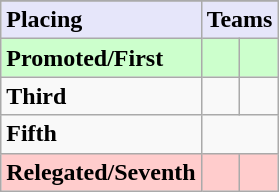<table class=wikitable>
<tr>
</tr>
<tr style="background: #E6E6FA;">
<td><strong>Placing</strong></td>
<td colspan="2" style="text-align:center"><strong>Teams</strong></td>
</tr>
<tr style="background: #ccffcc;">
<td><strong>Promoted/First</strong></td>
<td><strong></strong></td>
<td><strong></strong></td>
</tr>
<tr>
<td><strong>Third</strong></td>
<td></td>
<td></td>
</tr>
<tr>
<td><strong>Fifth</strong></td>
<td colspan=2></td>
</tr>
<tr style="background: #ffcccc;">
<td><strong>Relegated/Seventh</strong></td>
<td><em></em></td>
<td><em></em></td>
</tr>
</table>
